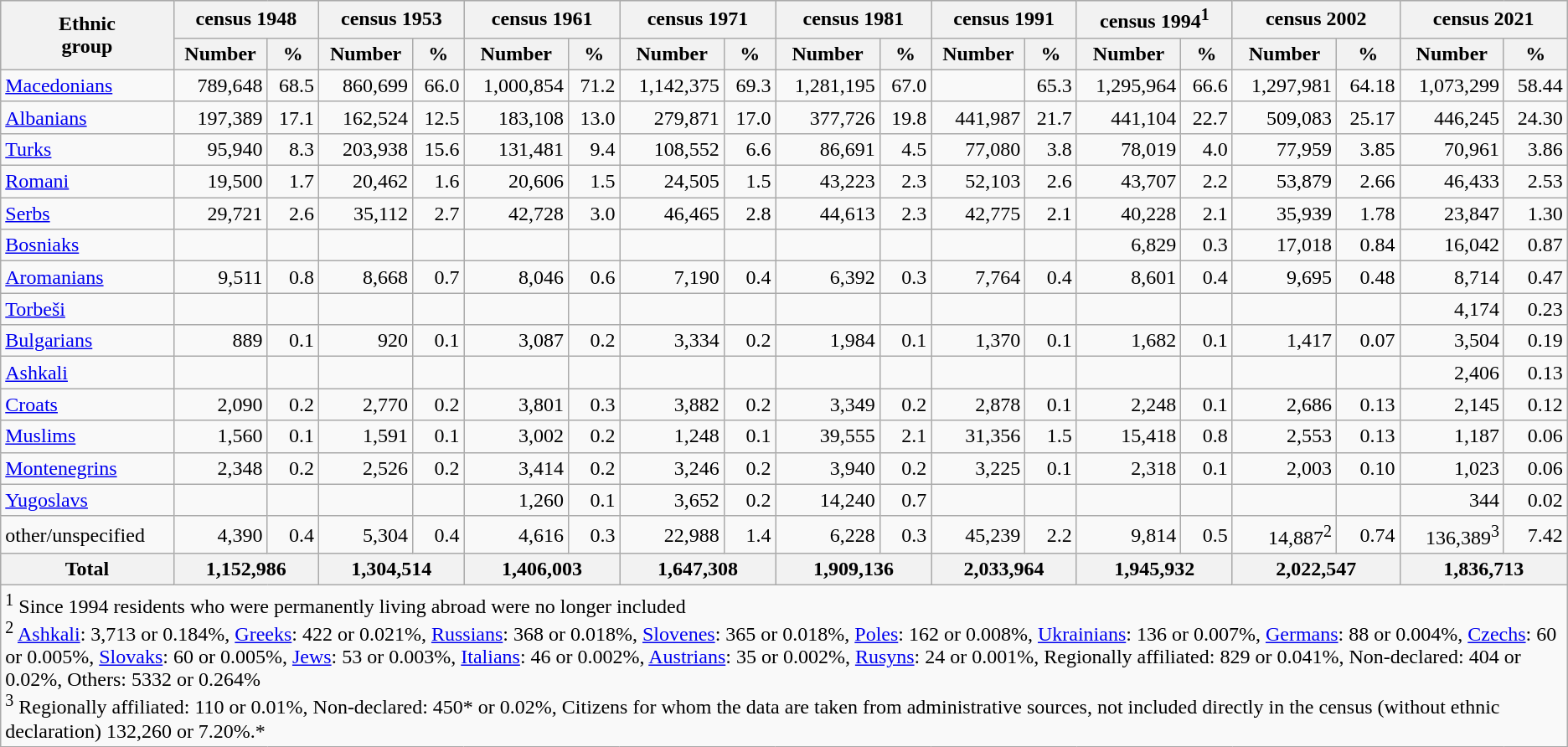<table class="wikitable">
<tr bgcolor="#e0e0e0">
<th rowspan="2">Ethnic<br>group</th>
<th colspan="2">census 1948</th>
<th colspan="2">census 1953</th>
<th colspan="2">census 1961</th>
<th colspan="2">census 1971</th>
<th colspan="2">census 1981</th>
<th colspan="2">census 1991</th>
<th colspan="2">census 1994<sup>1</sup></th>
<th colspan="2">census 2002</th>
<th colspan="2">census 2021</th>
</tr>
<tr bgcolor="#e0e0e0">
<th>Number</th>
<th>%</th>
<th>Number</th>
<th>%</th>
<th>Number</th>
<th>%</th>
<th>Number</th>
<th>%</th>
<th>Number</th>
<th>%</th>
<th>Number</th>
<th>%</th>
<th>Number</th>
<th>%</th>
<th>Number</th>
<th>%</th>
<th>Number</th>
<th>%</th>
</tr>
<tr>
<td><a href='#'>Macedonians</a></td>
<td align="right">789,648</td>
<td align="right">68.5</td>
<td align="right">860,699</td>
<td align="right">66.0</td>
<td align="right">1,000,854</td>
<td align="right">71.2</td>
<td align="right">1,142,375</td>
<td align="right">69.3</td>
<td align="right">1,281,195</td>
<td align="right">67.0</td>
<td align="right"></td>
<td align="right">65.3</td>
<td align="right">1,295,964</td>
<td align="right">66.6</td>
<td align="right">1,297,981</td>
<td align="right">64.18</td>
<td align="right">1,073,299</td>
<td align="right">58.44</td>
</tr>
<tr>
<td><a href='#'>Albanians</a></td>
<td align="right">197,389</td>
<td align="right">17.1</td>
<td align="right">162,524</td>
<td align="right">12.5</td>
<td align="right">183,108</td>
<td align="right">13.0</td>
<td align="right">279,871</td>
<td align="right">17.0</td>
<td align="right">377,726</td>
<td align="right">19.8</td>
<td align="right">441,987</td>
<td align="right">21.7</td>
<td align="right">441,104</td>
<td align="right">22.7</td>
<td align="right">509,083</td>
<td align="right">25.17</td>
<td align="right">446,245</td>
<td align="right">24.30</td>
</tr>
<tr>
<td><a href='#'>Turks</a></td>
<td align="right">95,940</td>
<td align="right">8.3</td>
<td align="right">203,938</td>
<td align="right">15.6</td>
<td align="right">131,481</td>
<td align="right">9.4</td>
<td align="right">108,552</td>
<td align="right">6.6</td>
<td align="right">86,691</td>
<td align="right">4.5</td>
<td align="right">77,080</td>
<td align="right">3.8</td>
<td align="right">78,019</td>
<td align="right">4.0</td>
<td align="right">77,959</td>
<td align="right">3.85</td>
<td align="right">70,961</td>
<td align="right">3.86</td>
</tr>
<tr>
<td><a href='#'>Romani</a></td>
<td align="right">19,500</td>
<td align="right">1.7</td>
<td align="right">20,462</td>
<td align="right">1.6</td>
<td align="right">20,606</td>
<td align="right">1.5</td>
<td align="right">24,505</td>
<td align="right">1.5</td>
<td align="right">43,223</td>
<td align="right">2.3</td>
<td align="right">52,103</td>
<td align="right">2.6</td>
<td align="right">43,707</td>
<td align="right">2.2</td>
<td align="right">53,879</td>
<td align="right">2.66</td>
<td align="right">46,433</td>
<td align="right">2.53</td>
</tr>
<tr>
<td><a href='#'>Serbs</a></td>
<td align="right">29,721</td>
<td align="right">2.6</td>
<td align="right">35,112</td>
<td align="right">2.7</td>
<td align="right">42,728</td>
<td align="right">3.0</td>
<td align="right">46,465</td>
<td align="right">2.8</td>
<td align="right">44,613</td>
<td align="right">2.3</td>
<td align="right">42,775</td>
<td align="right">2.1</td>
<td align="right">40,228</td>
<td align="right">2.1</td>
<td align="right">35,939</td>
<td align="right">1.78</td>
<td align="right">23,847</td>
<td align="right">1.30</td>
</tr>
<tr>
<td><a href='#'>Bosniaks</a></td>
<td align="right"></td>
<td align="right"></td>
<td align="right"></td>
<td align="right"></td>
<td align="right"></td>
<td align="right"></td>
<td align="right"></td>
<td align="right"></td>
<td align="right"></td>
<td align="right"></td>
<td align="right"></td>
<td align="right"></td>
<td align="right">6,829</td>
<td align="right">0.3</td>
<td align="right">17,018</td>
<td align="right">0.84</td>
<td align="right">16,042</td>
<td align="right">0.87</td>
</tr>
<tr>
<td><a href='#'>Aromanians</a></td>
<td align="right">9,511</td>
<td align="right">0.8</td>
<td align="right">8,668</td>
<td align="right">0.7</td>
<td align="right">8,046</td>
<td align="right">0.6</td>
<td align="right">7,190</td>
<td align="right">0.4</td>
<td align="right">6,392</td>
<td align="right">0.3</td>
<td align="right">7,764</td>
<td align="right">0.4</td>
<td align="right">8,601</td>
<td align="right">0.4</td>
<td align="right">9,695</td>
<td align="right">0.48</td>
<td align="right">8,714</td>
<td align="right">0.47</td>
</tr>
<tr>
<td><a href='#'>Torbeši</a></td>
<td></td>
<td></td>
<td></td>
<td></td>
<td></td>
<td></td>
<td></td>
<td></td>
<td></td>
<td></td>
<td></td>
<td></td>
<td></td>
<td></td>
<td></td>
<td></td>
<td align="right">4,174</td>
<td align="right">0.23</td>
</tr>
<tr>
<td><a href='#'>Bulgarians</a></td>
<td align="right">889</td>
<td align="right">0.1</td>
<td align="right">920</td>
<td align="right">0.1</td>
<td align="right">3,087</td>
<td align="right">0.2</td>
<td align="right">3,334</td>
<td align="right">0.2</td>
<td align="right">1,984</td>
<td align="right">0.1</td>
<td align="right">1,370</td>
<td align="right">0.1</td>
<td align="right">1,682</td>
<td align="right">0.1</td>
<td align="right">1,417</td>
<td align="right">0.07</td>
<td align="right">3,504</td>
<td align="right">0.19</td>
</tr>
<tr>
<td><a href='#'>Ashkali</a></td>
<td></td>
<td></td>
<td></td>
<td></td>
<td></td>
<td></td>
<td></td>
<td></td>
<td></td>
<td></td>
<td></td>
<td></td>
<td></td>
<td></td>
<td></td>
<td></td>
<td align="right">2,406</td>
<td align="right">0.13</td>
</tr>
<tr>
<td><a href='#'>Croats</a></td>
<td align="right">2,090</td>
<td align="right">0.2</td>
<td align="right">2,770</td>
<td align="right">0.2</td>
<td align="right">3,801</td>
<td align="right">0.3</td>
<td align="right">3,882</td>
<td align="right">0.2</td>
<td align="right">3,349</td>
<td align="right">0.2</td>
<td align="right">2,878</td>
<td align="right">0.1</td>
<td align="right">2,248</td>
<td align="right">0.1</td>
<td align="right">2,686</td>
<td align="right">0.13</td>
<td align="right">2,145</td>
<td align="right">0.12</td>
</tr>
<tr>
<td><a href='#'>Muslims</a></td>
<td align="right">1,560</td>
<td align="right">0.1</td>
<td align="right">1,591</td>
<td align="right">0.1</td>
<td align="right">3,002</td>
<td align="right">0.2</td>
<td align="right">1,248</td>
<td align="right">0.1</td>
<td align="right">39,555</td>
<td align="right">2.1</td>
<td align="right">31,356</td>
<td align="right">1.5</td>
<td align="right">15,418</td>
<td align="right">0.8</td>
<td align="right">2,553</td>
<td align="right">0.13</td>
<td align="right">1,187</td>
<td align="right">0.06</td>
</tr>
<tr>
<td><a href='#'>Montenegrins</a></td>
<td align="right">2,348</td>
<td align="right">0.2</td>
<td align="right">2,526</td>
<td align="right">0.2</td>
<td align="right">3,414</td>
<td align="right">0.2</td>
<td align="right">3,246</td>
<td align="right">0.2</td>
<td align="right">3,940</td>
<td align="right">0.2</td>
<td align="right">3,225</td>
<td align="right">0.1</td>
<td align="right">2,318</td>
<td align="right">0.1</td>
<td align="right">2,003</td>
<td align="right">0.10</td>
<td align="right">1,023</td>
<td align="right">0.06</td>
</tr>
<tr>
<td><a href='#'>Yugoslavs</a></td>
<td align="right"></td>
<td align="right"></td>
<td align="right"></td>
<td align="right"></td>
<td align="right">1,260</td>
<td align="right">0.1</td>
<td align="right">3,652</td>
<td align="right">0.2</td>
<td align="right">14,240</td>
<td align="right">0.7</td>
<td align="right"></td>
<td align="right"></td>
<td align="right"></td>
<td align="right"></td>
<td align="right"></td>
<td align="right"></td>
<td align="right">344</td>
<td align="right">0.02</td>
</tr>
<tr>
<td>other/unspecified </td>
<td align="right">4,390</td>
<td align="right">0.4</td>
<td align="right">5,304</td>
<td align="right">0.4</td>
<td align="right">4,616</td>
<td align="right">0.3</td>
<td align="right">22,988</td>
<td align="right">1.4</td>
<td align="right">6,228</td>
<td align="right">0.3</td>
<td align="right">45,239</td>
<td align="right">2.2</td>
<td align="right">9,814</td>
<td align="right">0.5</td>
<td align="right">14,887<sup>2</sup></td>
<td align="right">0.74</td>
<td align="right">136,389<sup>3</sup></td>
<td align="right">7.42</td>
</tr>
<tr bgcolor="#e0e0e0">
<th align="left">Total</th>
<th colspan="2">1,152,986</th>
<th colspan="2">1,304,514</th>
<th colspan="2">1,406,003</th>
<th colspan="2">1,647,308</th>
<th colspan="2">1,909,136</th>
<th colspan="2">2,033,964</th>
<th colspan="2">1,945,932</th>
<th colspan="2">2,022,547</th>
<th colspan="2">1,836,713</th>
</tr>
<tr>
<td colspan="19"><sup>1</sup> Since 1994 residents who were permanently living abroad were no longer included<br><sup>2</sup> <a href='#'>Ashkali</a>: 3,713 or 0.184%, <a href='#'>Greeks</a>: 422 or 0.021%, <a href='#'>Russians</a>: 368 or 0.018%, <a href='#'>Slovenes</a>: 365 or 0.018%, <a href='#'>Poles</a>: 162 or 0.008%, <a href='#'>Ukrainians</a>: 136 or 0.007%, <a href='#'>Germans</a>: 88 or 0.004%, <a href='#'>Czechs</a>: 60 or 0.005%, <a href='#'>Slovaks</a>: 60 or 0.005%, <a href='#'>Jews</a>: 53 or 0.003%, <a href='#'>Italians</a>: 46 or 0.002%, <a href='#'>Austrians</a>: 35 or 0.002%, <a href='#'>Rusyns</a>: 24 or 0.001%, Regionally affiliated: 829 or 0.041%, Non-declared: 404 or 0.02%, Others: 5332 or 0.264%<br><sup>3</sup> Regionally affiliated: 110 or 0.01%, Non-declared: 450* or 0.02%, Citizens for whom the data are taken from administrative sources, not included directly in the census (without ethnic declaration) 132,260 or 7.20%.*</td>
</tr>
</table>
